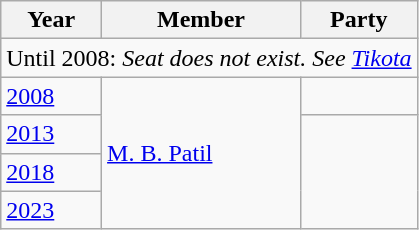<table class="wikitable sortable">
<tr>
<th>Year</th>
<th>Member</th>
<th colspan="2">Party</th>
</tr>
<tr>
<td colspan=4 align=center>Until 2008: <em>Seat does not exist. See <a href='#'>Tikota</a></em></td>
</tr>
<tr>
<td><a href='#'>2008</a></td>
<td rowspan=4><a href='#'>M. B. Patil</a></td>
<td></td>
</tr>
<tr>
<td><a href='#'>2013</a></td>
</tr>
<tr>
<td><a href='#'>2018</a></td>
</tr>
<tr>
<td><a href='#'>2023</a></td>
</tr>
</table>
